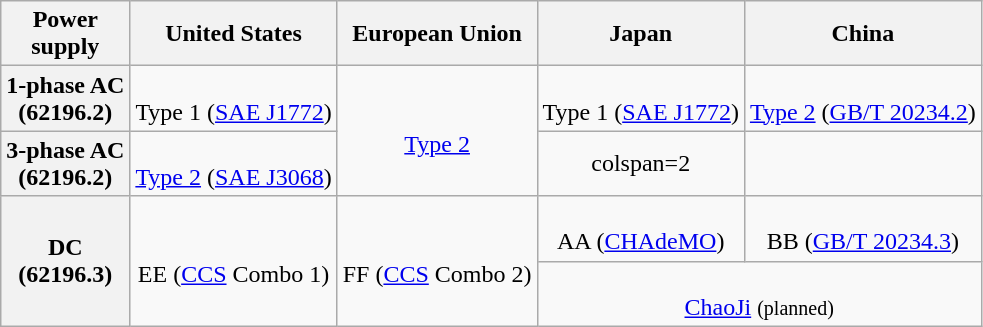<table class=wikitable style="text-align:center;font-size:100%;">
<tr>
<th>Power <br>supply</th>
<th>United States</th>
<th>European Union</th>
<th>Japan</th>
<th>China</th>
</tr>
<tr>
<th>1-phase AC<br>(62196.2)</th>
<td><br>Type 1 (<a href='#'>SAE J1772</a>)</td>
<td rowspan=2><br><a href='#'>Type 2</a><br></td>
<td><br>Type 1 (<a href='#'>SAE J1772</a>)</td>
<td><br><a href='#'>Type 2</a> (<a href='#'>GB/T 20234.2</a>)</td>
</tr>
<tr>
<th>3-phase AC<br>(62196.2)</th>
<td><br><a href='#'>Type 2</a> (<a href='#'>SAE J3068</a>)</td>
<td>colspan=2 </td>
</tr>
<tr>
<th rowspan=2>DC<br>(62196.3)</th>
<td rowspan=2><br>EE (<a href='#'>CCS</a> Combo 1)</td>
<td rowspan=2><br>FF (<a href='#'>CCS</a> Combo 2)</td>
<td><br>AA (<a href='#'>CHAdeMO</a>)</td>
<td><br>BB (<a href='#'>GB/T 20234.3</a>)</td>
</tr>
<tr>
<td colspan=2><br><a href='#'>ChaoJi</a> <small>(planned)</small></td>
</tr>
</table>
